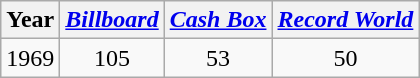<table class="wikitable">
<tr>
<th>Year</th>
<th><em><a href='#'>Billboard</a></em></th>
<th><em><a href='#'>Cash Box</a></em></th>
<th><em><a href='#'>Record World</a></em></th>
</tr>
<tr>
<td>1969</td>
<td style="text-align:center;">105</td>
<td style="text-align:center;">53</td>
<td style="text-align:center;">50</td>
</tr>
</table>
